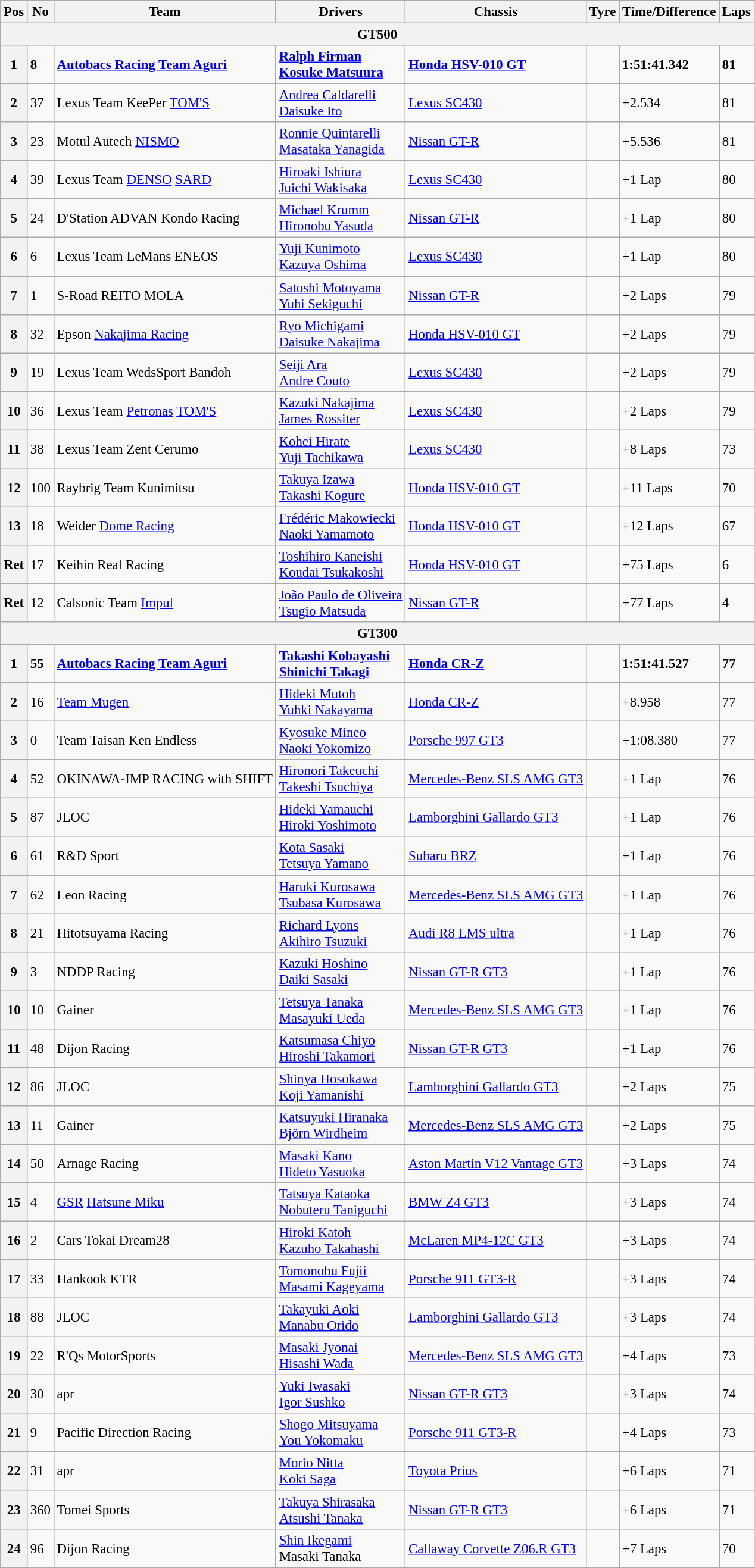<table class="wikitable" style="font-size: 95%;">
<tr>
<th>Pos</th>
<th>No</th>
<th>Team</th>
<th>Drivers</th>
<th>Chassis</th>
<th>Tyre</th>
<th>Time/Difference</th>
<th>Laps</th>
</tr>
<tr>
<th colspan=8><strong>GT500</strong></th>
</tr>
<tr style="font-weight:bold">
<th>1</th>
<td>8</td>
<td><a href='#'>Autobacs Racing Team Aguri</a></td>
<td> <a href='#'>Ralph Firman</a><br> <a href='#'>Kosuke Matsuura</a></td>
<td><a href='#'>Honda HSV-010 GT</a></td>
<td></td>
<td>1:51:41.342</td>
<td>81</td>
</tr>
<tr style="font-weight:bold">
</tr>
<tr>
<th>2</th>
<td>37</td>
<td>Lexus Team KeePer <a href='#'>TOM'S</a></td>
<td> <a href='#'>Andrea Caldarelli</a><br> <a href='#'>Daisuke Ito</a></td>
<td><a href='#'>Lexus SC430</a></td>
<td></td>
<td>+2.534</td>
<td>81</td>
</tr>
<tr>
<th>3</th>
<td>23</td>
<td>Motul Autech <a href='#'>NISMO</a></td>
<td> <a href='#'>Ronnie Quintarelli</a><br> <a href='#'>Masataka Yanagida</a></td>
<td><a href='#'>Nissan GT-R</a></td>
<td></td>
<td>+5.536</td>
<td>81</td>
</tr>
<tr>
<th>4</th>
<td>39</td>
<td>Lexus Team <a href='#'>DENSO</a> <a href='#'>SARD</a></td>
<td> <a href='#'>Hiroaki Ishiura</a><br> <a href='#'>Juichi Wakisaka</a></td>
<td><a href='#'>Lexus SC430</a></td>
<td></td>
<td>+1 Lap</td>
<td>80</td>
</tr>
<tr>
<th>5</th>
<td>24</td>
<td>D'Station ADVAN Kondo Racing</td>
<td> <a href='#'>Michael Krumm</a><br> <a href='#'>Hironobu Yasuda</a></td>
<td><a href='#'>Nissan GT-R</a></td>
<td></td>
<td>+1 Lap</td>
<td>80</td>
</tr>
<tr>
<th>6</th>
<td>6</td>
<td>Lexus Team LeMans ENEOS</td>
<td> <a href='#'>Yuji Kunimoto</a><br> <a href='#'>Kazuya Oshima</a></td>
<td><a href='#'>Lexus SC430</a></td>
<td></td>
<td>+1 Lap</td>
<td>80</td>
</tr>
<tr>
<th>7</th>
<td>1</td>
<td>S-Road REITO MOLA</td>
<td> <a href='#'>Satoshi Motoyama</a><br> <a href='#'>Yuhi Sekiguchi</a></td>
<td><a href='#'>Nissan GT-R</a></td>
<td></td>
<td>+2 Laps</td>
<td>79</td>
</tr>
<tr>
<th>8</th>
<td>32</td>
<td>Epson <a href='#'>Nakajima Racing</a></td>
<td> <a href='#'>Ryo Michigami</a><br> <a href='#'>Daisuke Nakajima</a></td>
<td><a href='#'>Honda HSV-010 GT</a></td>
<td></td>
<td>+2 Laps</td>
<td>79</td>
</tr>
<tr>
<th>9</th>
<td>19</td>
<td>Lexus Team WedsSport Bandoh</td>
<td> <a href='#'>Seiji Ara</a><br> <a href='#'>Andre Couto</a></td>
<td><a href='#'>Lexus SC430</a></td>
<td></td>
<td>+2 Laps</td>
<td>79</td>
</tr>
<tr>
<th>10</th>
<td>36</td>
<td>Lexus Team <a href='#'>Petronas</a> <a href='#'>TOM'S</a></td>
<td> <a href='#'>Kazuki Nakajima</a><br> <a href='#'>James Rossiter</a></td>
<td><a href='#'>Lexus SC430</a></td>
<td></td>
<td>+2 Laps</td>
<td>79</td>
</tr>
<tr>
<th>11</th>
<td>38</td>
<td>Lexus Team Zent Cerumo</td>
<td> <a href='#'>Kohei Hirate</a><br> <a href='#'>Yuji Tachikawa</a></td>
<td><a href='#'>Lexus SC430</a></td>
<td></td>
<td>+8 Laps</td>
<td>73</td>
</tr>
<tr>
<th>12</th>
<td>100</td>
<td>Raybrig Team Kunimitsu</td>
<td> <a href='#'>Takuya Izawa</a><br> <a href='#'>Takashi Kogure</a></td>
<td><a href='#'>Honda HSV-010 GT</a></td>
<td></td>
<td>+11 Laps</td>
<td>70</td>
</tr>
<tr>
<th>13</th>
<td>18</td>
<td>Weider <a href='#'>Dome Racing</a></td>
<td> <a href='#'>Frédéric Makowiecki</a><br> <a href='#'>Naoki Yamamoto</a></td>
<td><a href='#'>Honda HSV-010 GT</a></td>
<td></td>
<td>+12 Laps</td>
<td>67</td>
</tr>
<tr>
<th>Ret</th>
<td>17</td>
<td>Keihin Real Racing</td>
<td> <a href='#'>Toshihiro Kaneishi</a><br> <a href='#'>Koudai Tsukakoshi</a></td>
<td><a href='#'>Honda HSV-010 GT</a></td>
<td></td>
<td>+75 Laps</td>
<td>6</td>
</tr>
<tr>
<th>Ret</th>
<td>12</td>
<td>Calsonic Team <a href='#'>Impul</a></td>
<td> <a href='#'>João Paulo de Oliveira</a><br> <a href='#'>Tsugio Matsuda</a></td>
<td><a href='#'>Nissan GT-R</a></td>
<td></td>
<td>+77 Laps</td>
<td>4</td>
</tr>
<tr>
<th colspan=8><strong>GT300</strong></th>
</tr>
<tr style="font-weight:bold">
<th>1</th>
<td>55</td>
<td><a href='#'>Autobacs Racing Team Aguri</a></td>
<td> <a href='#'>Takashi Kobayashi</a><br> <a href='#'>Shinichi Takagi</a></td>
<td><a href='#'>Honda CR-Z</a></td>
<td></td>
<td>1:51:41.527</td>
<td>77</td>
</tr>
<tr style="font-weight:bold">
</tr>
<tr>
<th>2</th>
<td>16</td>
<td><a href='#'>Team Mugen</a></td>
<td> <a href='#'>Hideki Mutoh</a><br> <a href='#'>Yuhki Nakayama</a></td>
<td><a href='#'>Honda CR-Z</a></td>
<td></td>
<td>+8.958</td>
<td>77</td>
</tr>
<tr>
<th>3</th>
<td>0</td>
<td>Team Taisan Ken Endless</td>
<td> <a href='#'>Kyosuke Mineo</a><br> <a href='#'>Naoki Yokomizo</a></td>
<td><a href='#'>Porsche 997 GT3</a></td>
<td></td>
<td>+1:08.380</td>
<td>77</td>
</tr>
<tr>
<th>4</th>
<td>52</td>
<td>OKINAWA-IMP RACING with SHIFT</td>
<td> <a href='#'>Hironori Takeuchi</a><br> <a href='#'>Takeshi Tsuchiya</a></td>
<td><a href='#'>Mercedes-Benz SLS AMG GT3</a></td>
<td></td>
<td>+1 Lap</td>
<td>76</td>
</tr>
<tr>
<th>5</th>
<td>87</td>
<td>JLOC</td>
<td> <a href='#'>Hideki Yamauchi</a><br> <a href='#'>Hiroki Yoshimoto</a></td>
<td><a href='#'>Lamborghini Gallardo GT3</a></td>
<td></td>
<td>+1 Lap</td>
<td>76</td>
</tr>
<tr>
<th>6</th>
<td>61</td>
<td>R&D Sport</td>
<td> <a href='#'>Kota Sasaki</a><br> <a href='#'>Tetsuya Yamano</a></td>
<td><a href='#'>Subaru BRZ</a></td>
<td></td>
<td>+1 Lap</td>
<td>76</td>
</tr>
<tr>
<th>7</th>
<td>62</td>
<td>Leon Racing</td>
<td> <a href='#'>Haruki Kurosawa</a><br> <a href='#'>Tsubasa Kurosawa</a></td>
<td><a href='#'>Mercedes-Benz SLS AMG GT3</a></td>
<td></td>
<td>+1 Lap</td>
<td>76</td>
</tr>
<tr>
<th>8</th>
<td>21</td>
<td>Hitotsuyama Racing</td>
<td> <a href='#'>Richard Lyons</a><br> <a href='#'>Akihiro Tsuzuki</a></td>
<td><a href='#'>Audi R8 LMS ultra</a></td>
<td></td>
<td>+1 Lap</td>
<td>76</td>
</tr>
<tr>
<th>9</th>
<td>3</td>
<td>NDDP Racing</td>
<td> <a href='#'>Kazuki Hoshino</a><br> <a href='#'>Daiki Sasaki</a></td>
<td><a href='#'>Nissan GT-R GT3</a></td>
<td></td>
<td>+1 Lap</td>
<td>76</td>
</tr>
<tr>
<th>10</th>
<td>10</td>
<td>Gainer</td>
<td> <a href='#'>Tetsuya Tanaka</a><br> <a href='#'>Masayuki Ueda</a></td>
<td><a href='#'>Mercedes-Benz SLS AMG GT3</a></td>
<td></td>
<td>+1 Lap</td>
<td>76</td>
</tr>
<tr>
<th>11</th>
<td>48</td>
<td>Dijon Racing</td>
<td> <a href='#'>Katsumasa Chiyo</a><br> <a href='#'>Hiroshi Takamori</a></td>
<td><a href='#'>Nissan GT-R GT3</a></td>
<td></td>
<td>+1 Lap</td>
<td>76</td>
</tr>
<tr>
<th>12</th>
<td>86</td>
<td>JLOC</td>
<td> <a href='#'>Shinya Hosokawa</a><br> <a href='#'>Koji Yamanishi</a></td>
<td><a href='#'>Lamborghini Gallardo GT3</a></td>
<td></td>
<td>+2 Laps</td>
<td>75</td>
</tr>
<tr>
<th>13</th>
<td>11</td>
<td>Gainer</td>
<td> <a href='#'>Katsuyuki Hiranaka</a><br> <a href='#'>Björn Wirdheim</a></td>
<td><a href='#'>Mercedes-Benz SLS AMG GT3</a></td>
<td></td>
<td>+2 Laps</td>
<td>75</td>
</tr>
<tr>
<th>14</th>
<td>50</td>
<td>Arnage Racing</td>
<td> <a href='#'>Masaki Kano</a><br> <a href='#'>Hideto Yasuoka</a></td>
<td><a href='#'>Aston Martin V12 Vantage GT3</a></td>
<td></td>
<td>+3 Laps</td>
<td>74</td>
</tr>
<tr>
<th>15</th>
<td>4</td>
<td><a href='#'>GSR</a> <a href='#'>Hatsune Miku</a></td>
<td> <a href='#'>Tatsuya Kataoka</a><br> <a href='#'>Nobuteru Taniguchi</a></td>
<td><a href='#'>BMW Z4 GT3</a></td>
<td></td>
<td>+3 Laps</td>
<td>74</td>
</tr>
<tr>
<th>16</th>
<td>2</td>
<td>Cars Tokai Dream28</td>
<td> <a href='#'>Hiroki Katoh</a><br> <a href='#'>Kazuho Takahashi</a></td>
<td><a href='#'>McLaren MP4-12C GT3</a></td>
<td></td>
<td>+3 Laps</td>
<td>74</td>
</tr>
<tr>
<th>17</th>
<td>33</td>
<td>Hankook KTR</td>
<td> <a href='#'>Tomonobu Fujii</a><br> <a href='#'>Masami Kageyama</a></td>
<td><a href='#'>Porsche 911 GT3-R</a></td>
<td></td>
<td>+3 Laps</td>
<td>74</td>
</tr>
<tr>
<th>18</th>
<td>88</td>
<td>JLOC</td>
<td> <a href='#'>Takayuki Aoki</a><br> <a href='#'>Manabu Orido</a></td>
<td><a href='#'>Lamborghini Gallardo GT3</a></td>
<td></td>
<td>+3 Laps</td>
<td>74</td>
</tr>
<tr>
<th>19</th>
<td>22</td>
<td>R'Qs MotorSports</td>
<td> <a href='#'>Masaki Jyonai</a><br> <a href='#'>Hisashi Wada</a></td>
<td><a href='#'>Mercedes-Benz SLS AMG GT3</a></td>
<td></td>
<td>+4 Laps</td>
<td>73</td>
</tr>
<tr>
<th>20</th>
<td>30</td>
<td>apr</td>
<td> <a href='#'>Yuki Iwasaki</a><br> <a href='#'>Igor Sushko</a></td>
<td><a href='#'>Nissan GT-R GT3</a></td>
<td></td>
<td>+3 Laps</td>
<td>74</td>
</tr>
<tr>
<th>21</th>
<td>9</td>
<td>Pacific Direction Racing</td>
<td> <a href='#'>Shogo Mitsuyama</a><br> <a href='#'>You Yokomaku</a></td>
<td><a href='#'>Porsche 911 GT3-R</a></td>
<td></td>
<td>+4 Laps</td>
<td>73</td>
</tr>
<tr>
<th>22</th>
<td>31</td>
<td>apr</td>
<td> <a href='#'>Morio Nitta</a><br> <a href='#'>Koki Saga</a></td>
<td><a href='#'>Toyota Prius</a></td>
<td></td>
<td>+6 Laps</td>
<td>71</td>
</tr>
<tr>
<th>23</th>
<td>360</td>
<td>Tomei Sports</td>
<td> <a href='#'>Takuya Shirasaka</a><br> <a href='#'>Atsushi Tanaka</a></td>
<td><a href='#'>Nissan GT-R GT3</a></td>
<td></td>
<td>+6 Laps</td>
<td>71</td>
</tr>
<tr>
<th>24</th>
<td>96</td>
<td>Dijon Racing</td>
<td> <a href='#'>Shin Ikegami</a><br> Masaki Tanaka</td>
<td><a href='#'>Callaway Corvette Z06.R GT3</a></td>
<td></td>
<td>+7 Laps</td>
<td>70</td>
</tr>
</table>
